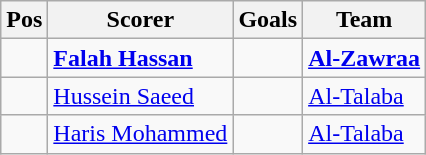<table class="wikitable">
<tr>
<th>Pos</th>
<th>Scorer</th>
<th>Goals</th>
<th>Team</th>
</tr>
<tr>
<td></td>
<td><strong><a href='#'>Falah Hassan</a></strong></td>
<td></td>
<td><strong><a href='#'>Al-Zawraa</a></strong></td>
</tr>
<tr>
<td></td>
<td><a href='#'>Hussein Saeed</a></td>
<td></td>
<td><a href='#'>Al-Talaba</a></td>
</tr>
<tr>
<td></td>
<td><a href='#'>Haris Mohammed</a></td>
<td></td>
<td><a href='#'>Al-Talaba</a></td>
</tr>
</table>
